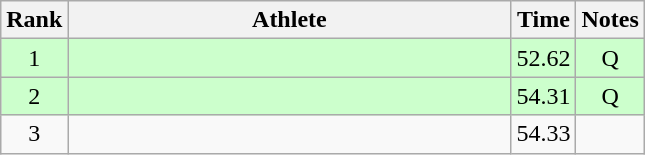<table class="wikitable" style="text-align:center">
<tr>
<th>Rank</th>
<th Style="width:18em">Athlete</th>
<th>Time</th>
<th>Notes</th>
</tr>
<tr style="background:#cfc">
<td>1</td>
<td style="text-align:left"></td>
<td>52.62</td>
<td>Q</td>
</tr>
<tr style="background:#cfc">
<td>2</td>
<td style="text-align:left"></td>
<td>54.31</td>
<td>Q</td>
</tr>
<tr>
<td>3</td>
<td style="text-align:left"></td>
<td>54.33</td>
<td></td>
</tr>
</table>
